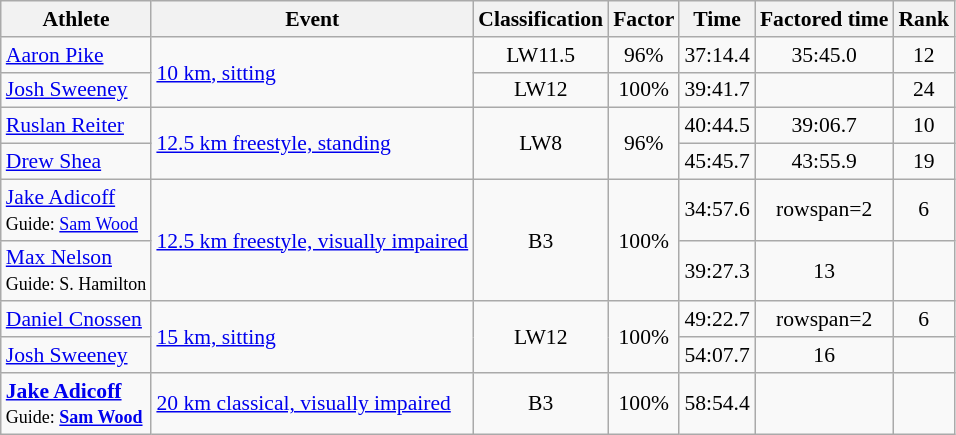<table class=wikitable style=font-size:90%;text-align:center>
<tr>
<th>Athlete</th>
<th>Event</th>
<th>Classification</th>
<th>Factor</th>
<th>Time</th>
<th>Factored time</th>
<th>Rank</th>
</tr>
<tr>
<td align=left><a href='#'>Aaron Pike</a></td>
<td align=left rowspan=2><a href='#'>10 km, sitting</a></td>
<td>LW11.5</td>
<td>96%</td>
<td>37:14.4</td>
<td>35:45.0</td>
<td>12</td>
</tr>
<tr>
<td align=left><a href='#'>Josh Sweeney</a></td>
<td>LW12</td>
<td>100%</td>
<td>39:41.7</td>
<td></td>
<td>24</td>
</tr>
<tr>
<td align=left><a href='#'>Ruslan Reiter</a></td>
<td align=left rowspan=2><a href='#'>12.5 km freestyle, standing</a></td>
<td rowspan=2>LW8</td>
<td rowspan=2>96%</td>
<td>40:44.5</td>
<td>39:06.7</td>
<td>10</td>
</tr>
<tr>
<td align=left><a href='#'>Drew Shea</a></td>
<td>45:45.7</td>
<td>43:55.9</td>
<td>19</td>
</tr>
<tr>
<td align=left><a href='#'>Jake Adicoff</a><br><small>Guide: <a href='#'>Sam Wood</a></small></td>
<td align=left rowspan=2><a href='#'>12.5 km freestyle, visually impaired</a></td>
<td rowspan=2>B3</td>
<td rowspan=2>100%</td>
<td>34:57.6</td>
<td>rowspan=2 </td>
<td>6</td>
</tr>
<tr>
<td align=left><a href='#'>Max Nelson</a><br><small>Guide: S. Hamilton</small></td>
<td>39:27.3</td>
<td>13</td>
</tr>
<tr>
<td align=left><a href='#'>Daniel Cnossen</a></td>
<td align=left rowspan=2><a href='#'>15 km, sitting</a></td>
<td rowspan=2>LW12</td>
<td rowspan=2>100%</td>
<td>49:22.7</td>
<td>rowspan=2 </td>
<td>6</td>
</tr>
<tr>
<td align=left><a href='#'>Josh Sweeney</a></td>
<td>54:07.7</td>
<td>16</td>
</tr>
<tr>
<td align=left><strong><a href='#'>Jake Adicoff</a></strong><br><small>Guide: <strong><a href='#'>Sam Wood</a></strong></small></td>
<td align=left><a href='#'>20 km classical, visually impaired</a></td>
<td>B3</td>
<td>100%</td>
<td>58:54.4</td>
<td></td>
<td></td>
</tr>
</table>
